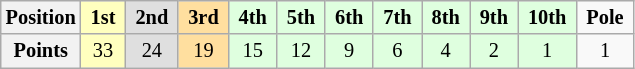<table class="wikitable" style="font-size:85%; text-align:center">
<tr>
<th>Position</th>
<td style="background:#FFFFBF;"> <strong>1st</strong> </td>
<td style="background:#DFDFDF;"> <strong>2nd</strong> </td>
<td style="background:#FFDF9F;"> <strong>3rd</strong> </td>
<td style="background:#DFFFDF;"> <strong>4th</strong> </td>
<td style="background:#DFFFDF;"> <strong>5th</strong> </td>
<td style="background:#DFFFDF;"> <strong>6th</strong> </td>
<td style="background:#DFFFDF;"> <strong>7th</strong> </td>
<td style="background:#DFFFDF;"> <strong>8th</strong> </td>
<td style="background:#DFFFDF;"> <strong>9th</strong> </td>
<td style="background:#DFFFDF;"> <strong>10th</strong> </td>
<td> <strong>Pole</strong> </td>
</tr>
<tr>
<th>Points</th>
<td style="background:#FFFFBF;">33</td>
<td style="background:#DFDFDF;">24</td>
<td style="background:#FFDF9F;">19</td>
<td style="background:#DFFFDF;">15</td>
<td style="background:#DFFFDF;">12</td>
<td style="background:#DFFFDF;">9</td>
<td style="background:#DFFFDF;">6</td>
<td style="background:#DFFFDF;">4</td>
<td style="background:#DFFFDF;">2</td>
<td style="background:#DFFFDF;">1</td>
<td>1</td>
</tr>
</table>
